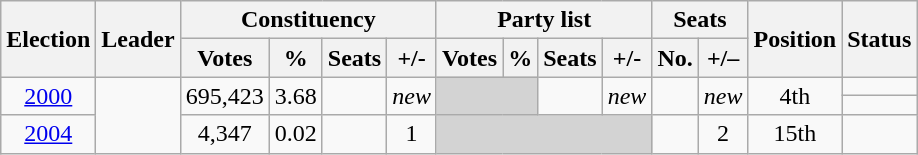<table class="wikitable" style="text-align:center">
<tr>
<th rowspan="2">Election</th>
<th rowspan="2">Leader</th>
<th colspan="4">Constituency</th>
<th colspan="4">Party list</th>
<th colspan="2">Seats</th>
<th rowspan="2">Position</th>
<th rowspan="2">Status</th>
</tr>
<tr>
<th>Votes</th>
<th>%</th>
<th>Seats</th>
<th>+/-</th>
<th>Votes</th>
<th>%</th>
<th>Seats</th>
<th>+/-</th>
<th>No.</th>
<th>+/–</th>
</tr>
<tr>
<td rowspan="2"><a href='#'>2000</a></td>
<td rowspan="3"></td>
<td rowspan="2">695,423</td>
<td rowspan="2">3.68</td>
<td rowspan="2"></td>
<td rowspan="2"><em>new</em></td>
<td colspan="2" rowspan="2" bgcolor="lightgrey"></td>
<td rowspan="2"></td>
<td rowspan="2"><em>new</em></td>
<td rowspan="2"></td>
<td rowspan="2"><em>new</em></td>
<td rowspan="2">4th</td>
<td></td>
</tr>
<tr>
<td></td>
</tr>
<tr>
<td><a href='#'>2004</a></td>
<td>4,347</td>
<td>0.02</td>
<td></td>
<td> 1</td>
<td colspan="4" bgcolor="lightgrey"></td>
<td></td>
<td> 2</td>
<td>15th</td>
<td></td>
</tr>
</table>
